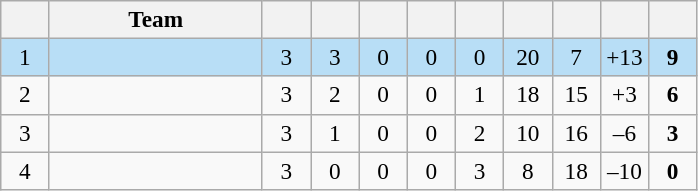<table class="wikitable" style="text-align: center; font-size: 97%;">
<tr>
<th width="25"></th>
<th width="135">Team</th>
<th width="25"></th>
<th width="25"></th>
<th width="25"></th>
<th width="25"></th>
<th width="25"></th>
<th width="25"></th>
<th width="25"></th>
<th width="25"></th>
<th width="25"></th>
</tr>
<tr style="background-color: #b8def6;">
<td>1</td>
<td align=left></td>
<td>3</td>
<td>3</td>
<td>0</td>
<td>0</td>
<td>0</td>
<td>20</td>
<td>7</td>
<td>+13</td>
<td><strong>9</strong></td>
</tr>
<tr>
<td>2</td>
<td align=left></td>
<td>3</td>
<td>2</td>
<td>0</td>
<td>0</td>
<td>1</td>
<td>18</td>
<td>15</td>
<td>+3</td>
<td><strong>6</strong></td>
</tr>
<tr>
<td>3</td>
<td align=left></td>
<td>3</td>
<td>1</td>
<td>0</td>
<td>0</td>
<td>2</td>
<td>10</td>
<td>16</td>
<td>–6</td>
<td><strong>3</strong></td>
</tr>
<tr>
<td>4</td>
<td align=left></td>
<td>3</td>
<td>0</td>
<td>0</td>
<td>0</td>
<td>3</td>
<td>8</td>
<td>18</td>
<td>–10</td>
<td><strong>0</strong></td>
</tr>
</table>
